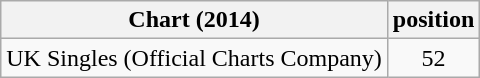<table class="wikitable">
<tr>
<th>Chart (2014)</th>
<th>position</th>
</tr>
<tr>
<td>UK Singles (Official Charts Company)</td>
<td style="text-align:center">52</td>
</tr>
</table>
